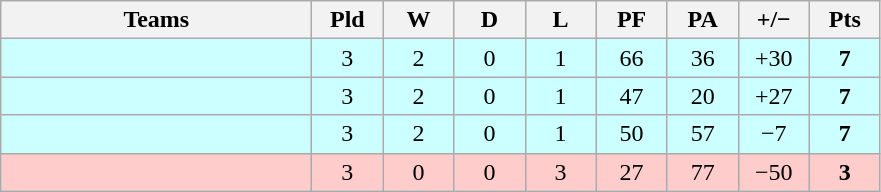<table class="wikitable" style="text-align: center;">
<tr>
<th width="200">Teams</th>
<th width="40">Pld</th>
<th width="40">W</th>
<th width="40">D</th>
<th width="40">L</th>
<th width="40">PF</th>
<th width="40">PA</th>
<th width="40">+/−</th>
<th width="40">Pts</th>
</tr>
<tr bgcolor=ccffff>
<td align=left></td>
<td>3</td>
<td>2</td>
<td>0</td>
<td>1</td>
<td>66</td>
<td>36</td>
<td>+30</td>
<td><strong>7</strong></td>
</tr>
<tr bgcolor=ccffff>
<td align=left></td>
<td>3</td>
<td>2</td>
<td>0</td>
<td>1</td>
<td>47</td>
<td>20</td>
<td>+27</td>
<td><strong>7</strong></td>
</tr>
<tr bgcolor=ccffff>
<td align=left></td>
<td>3</td>
<td>2</td>
<td>0</td>
<td>1</td>
<td>50</td>
<td>57</td>
<td>−7</td>
<td><strong>7</strong></td>
</tr>
<tr bgcolor=ffcccc>
<td align=left></td>
<td>3</td>
<td>0</td>
<td>0</td>
<td>3</td>
<td>27</td>
<td>77</td>
<td>−50</td>
<td><strong>3</strong></td>
</tr>
</table>
